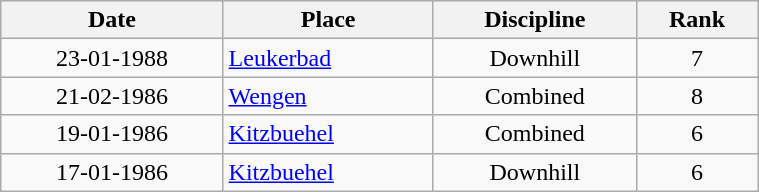<table class="wikitable" width=40% style="font-size:100%; text-align:center;">
<tr>
<th>Date</th>
<th>Place</th>
<th>Discipline</th>
<th>Rank</th>
</tr>
<tr>
<td>23-01-1988</td>
<td align=left> <a href='#'>Leukerbad</a></td>
<td>Downhill</td>
<td>7</td>
</tr>
<tr>
<td>21-02-1986</td>
<td align=left> <a href='#'>Wengen</a></td>
<td>Combined</td>
<td>8</td>
</tr>
<tr>
<td>19-01-1986</td>
<td align=left> <a href='#'>Kitzbuehel</a></td>
<td>Combined</td>
<td>6</td>
</tr>
<tr>
<td>17-01-1986</td>
<td align=left> <a href='#'>Kitzbuehel</a></td>
<td>Downhill</td>
<td>6</td>
</tr>
</table>
